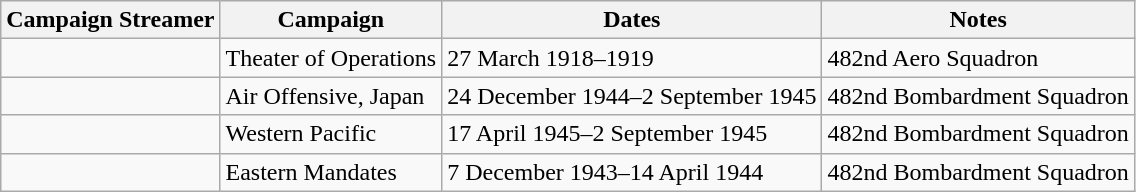<table class="wikitable">
<tr style="background:#efefef;">
<th>Campaign Streamer</th>
<th>Campaign</th>
<th>Dates</th>
<th>Notes</th>
</tr>
<tr>
<td></td>
<td>Theater of Operations</td>
<td>27 March 1918–1919</td>
<td>482nd Aero Squadron</td>
</tr>
<tr>
<td></td>
<td>Air Offensive, Japan</td>
<td>24 December 1944–2 September 1945</td>
<td>482nd Bombardment Squadron</td>
</tr>
<tr>
<td></td>
<td>Western Pacific</td>
<td>17 April 1945–2 September 1945</td>
<td>482nd Bombardment Squadron</td>
</tr>
<tr>
<td></td>
<td>Eastern Mandates</td>
<td>7 December 1943–14 April 1944</td>
<td>482nd Bombardment Squadron</td>
</tr>
</table>
